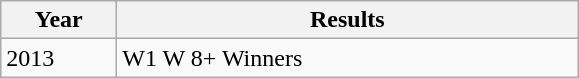<table class="wikitable">
<tr>
<th width=70>Year</th>
<th width=300>Results</th>
</tr>
<tr>
<td>2013</td>
<td>W1 W 8+ Winners</td>
</tr>
</table>
